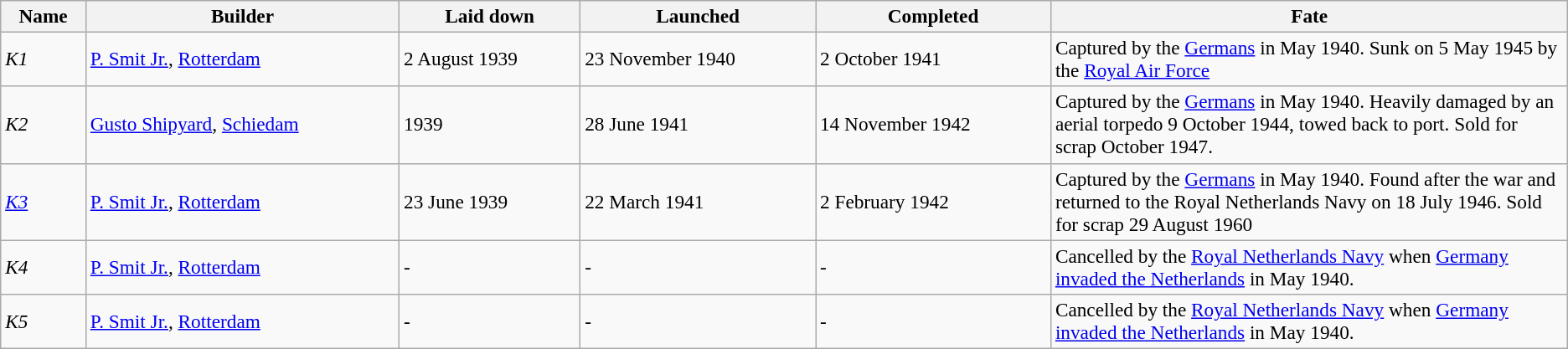<table class="wikitable" style="font-size:97%;">
<tr>
<th>Name</th>
<th width="20%">Builder</th>
<th>Laid down</th>
<th>Launched</th>
<th>Completed</th>
<th width="33%">Fate</th>
</tr>
<tr>
<td><em>K1</em></td>
<td><a href='#'>P. Smit Jr.</a>, <a href='#'>Rotterdam</a></td>
<td>2 August 1939</td>
<td>23 November 1940</td>
<td>2 October 1941</td>
<td>Captured by the <a href='#'>Germans</a> in May 1940. Sunk on 5 May 1945 by the <a href='#'>Royal Air Force</a></td>
</tr>
<tr>
<td><em>K2</em></td>
<td><a href='#'>Gusto Shipyard</a>, <a href='#'>Schiedam</a></td>
<td>1939</td>
<td>28 June 1941</td>
<td>14 November 1942</td>
<td>Captured by the <a href='#'>Germans</a> in May 1940. Heavily damaged by an aerial torpedo 9 October 1944, towed back to port. Sold for scrap October 1947.</td>
</tr>
<tr>
<td><a href='#'><em>K3</em></a></td>
<td><a href='#'>P. Smit Jr.</a>, <a href='#'>Rotterdam</a></td>
<td>23 June 1939</td>
<td>22 March 1941</td>
<td>2 February 1942</td>
<td>Captured by the <a href='#'>Germans</a> in May 1940. Found after the war and returned to the Royal Netherlands Navy on 18 July 1946. Sold for scrap 29 August 1960</td>
</tr>
<tr>
<td><em>K4</em></td>
<td><a href='#'>P. Smit Jr.</a>, <a href='#'>Rotterdam</a></td>
<td>-</td>
<td>-</td>
<td>-</td>
<td>Cancelled by the <a href='#'>Royal Netherlands Navy</a> when <a href='#'>Germany invaded the Netherlands</a> in May 1940.</td>
</tr>
<tr>
<td><em>K5</em></td>
<td><a href='#'>P. Smit Jr.</a>, <a href='#'>Rotterdam</a></td>
<td>-</td>
<td>-</td>
<td>-</td>
<td>Cancelled by the <a href='#'>Royal Netherlands Navy</a> when <a href='#'>Germany invaded the Netherlands</a> in May 1940.</td>
</tr>
</table>
